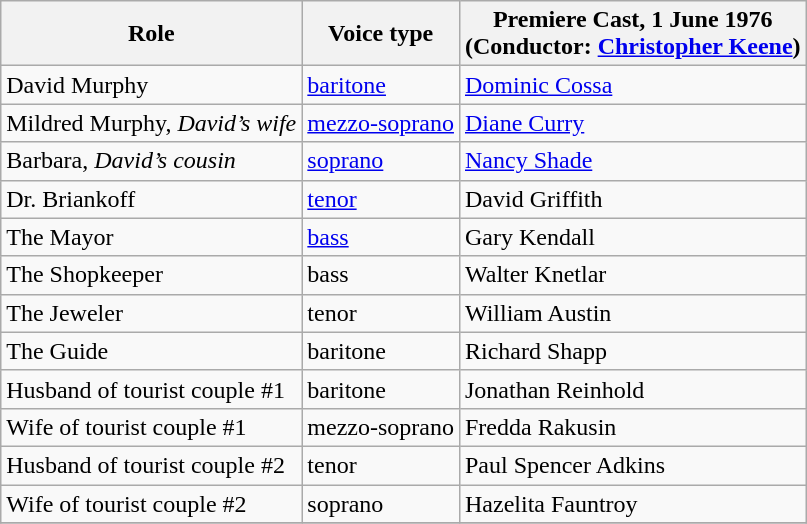<table class="wikitable">
<tr>
<th>Role</th>
<th>Voice type</th>
<th>Premiere Cast, 1 June 1976 <br> (Conductor: <a href='#'>Christopher Keene</a>)</th>
</tr>
<tr>
<td>David Murphy</td>
<td><a href='#'>baritone</a></td>
<td><a href='#'>Dominic Cossa</a></td>
</tr>
<tr>
<td>Mildred Murphy, <em>David’s wife</em></td>
<td><a href='#'>mezzo-soprano</a></td>
<td><a href='#'>Diane Curry</a></td>
</tr>
<tr>
<td>Barbara, <em>David’s cousin</em></td>
<td><a href='#'>soprano</a></td>
<td><a href='#'>Nancy Shade</a></td>
</tr>
<tr>
<td>Dr. Briankoff</td>
<td><a href='#'>tenor</a></td>
<td>David Griffith</td>
</tr>
<tr>
<td>The Mayor</td>
<td><a href='#'>bass</a></td>
<td>Gary Kendall</td>
</tr>
<tr>
<td>The Shopkeeper</td>
<td>bass</td>
<td>Walter Knetlar</td>
</tr>
<tr>
<td>The Jeweler</td>
<td>tenor</td>
<td>William Austin</td>
</tr>
<tr>
<td>The Guide</td>
<td>baritone</td>
<td>Richard Shapp</td>
</tr>
<tr>
<td>Husband of tourist couple #1</td>
<td>baritone</td>
<td>Jonathan Reinhold</td>
</tr>
<tr>
<td>Wife of tourist couple #1</td>
<td>mezzo-soprano</td>
<td>Fredda Rakusin</td>
</tr>
<tr>
<td>Husband of tourist couple #2</td>
<td>tenor</td>
<td>Paul Spencer Adkins</td>
</tr>
<tr>
<td>Wife of tourist couple #2</td>
<td>soprano</td>
<td>Hazelita Fauntroy</td>
</tr>
<tr>
</tr>
</table>
